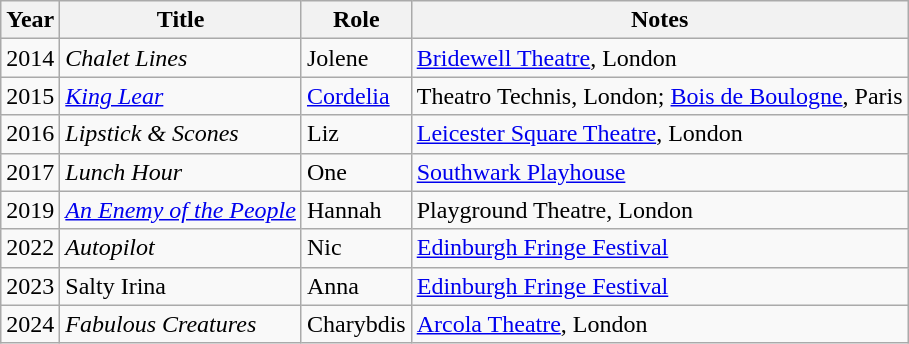<table class="wikitable unsortable">
<tr>
<th>Year</th>
<th>Title</th>
<th>Role</th>
<th>Notes</th>
</tr>
<tr>
<td>2014</td>
<td><em>Chalet Lines</em></td>
<td>Jolene</td>
<td><a href='#'>Bridewell Theatre</a>, London</td>
</tr>
<tr>
<td>2015</td>
<td><em><a href='#'>King Lear</a></em></td>
<td><a href='#'>Cordelia</a></td>
<td>Theatro Technis, London; <a href='#'>Bois de Boulogne</a>, Paris</td>
</tr>
<tr>
<td>2016</td>
<td><em>Lipstick & Scones</em></td>
<td>Liz</td>
<td><a href='#'>Leicester Square Theatre</a>, London</td>
</tr>
<tr>
<td>2017</td>
<td><em>Lunch Hour</em></td>
<td>One</td>
<td><a href='#'>Southwark Playhouse</a></td>
</tr>
<tr>
<td>2019</td>
<td><em><a href='#'>An Enemy of the People</a></em></td>
<td>Hannah</td>
<td>Playground Theatre, London</td>
</tr>
<tr>
<td>2022</td>
<td><em>Autopilot</em></td>
<td>Nic</td>
<td><a href='#'>Edinburgh Fringe Festival</a></td>
</tr>
<tr>
<td>2023</td>
<td>Salty Irina</td>
<td>Anna</td>
<td><a href='#'>Edinburgh Fringe Festival</a></td>
</tr>
<tr>
<td>2024</td>
<td><em>Fabulous Creatures</em></td>
<td>Charybdis</td>
<td><a href='#'>Arcola Theatre</a>, London</td>
</tr>
</table>
